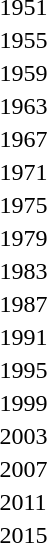<table>
<tr>
<td>1951</td>
<td></td>
<td></td>
<td></td>
</tr>
<tr>
<td>1955</td>
<td></td>
<td></td>
<td></td>
</tr>
<tr>
<td>1959</td>
<td></td>
<td></td>
<td></td>
</tr>
<tr>
<td>1963</td>
<td></td>
<td></td>
<td></td>
</tr>
<tr>
<td>1967</td>
<td></td>
<td></td>
<td></td>
</tr>
<tr>
<td>1971</td>
<td></td>
<td></td>
<td></td>
</tr>
<tr>
<td>1975</td>
<td></td>
<td></td>
<td></td>
</tr>
<tr>
<td>1979</td>
<td></td>
<td></td>
<td></td>
</tr>
<tr>
<td>1983</td>
<td></td>
<td></td>
<td></td>
</tr>
<tr>
<td>1987</td>
<td></td>
<td></td>
<td></td>
</tr>
<tr>
<td>1991</td>
<td></td>
<td></td>
<td></td>
</tr>
<tr>
<td>1995</td>
<td></td>
<td></td>
<td></td>
</tr>
<tr>
<td>1999</td>
<td></td>
<td></td>
<td></td>
</tr>
<tr>
<td>2003</td>
<td></td>
<td></td>
<td></td>
</tr>
<tr>
<td>2007</td>
<td></td>
<td></td>
<td></td>
</tr>
<tr>
<td>2011<br></td>
<td></td>
<td></td>
<td></td>
</tr>
<tr>
<td>2015<br></td>
<td></td>
<td></td>
<td></td>
</tr>
</table>
